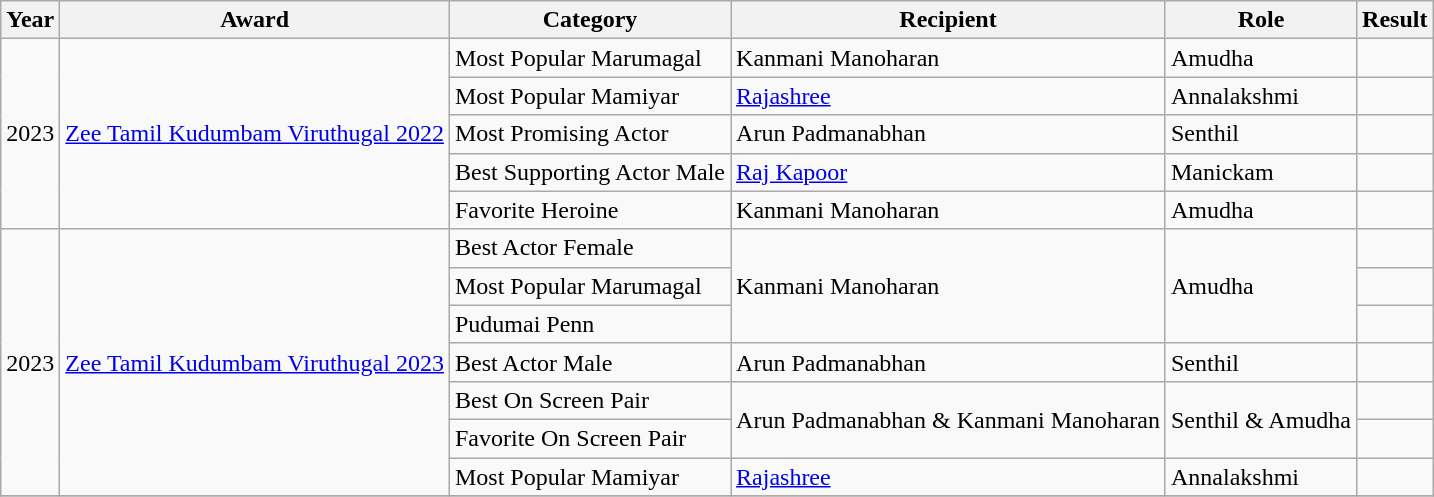<table class="wikitable">
<tr>
<th>Year</th>
<th>Award</th>
<th>Category</th>
<th>Recipient</th>
<th>Role</th>
<th>Result</th>
</tr>
<tr>
<td rowspan="5">2023</td>
<td rowspan="5"><a href='#'>Zee Tamil Kudumbam Viruthugal 2022</a></td>
<td>Most Popular Marumagal</td>
<td>Kanmani Manoharan</td>
<td>Amudha</td>
<td></td>
</tr>
<tr>
<td>Most Popular Mamiyar</td>
<td><a href='#'>Rajashree</a></td>
<td>Annalakshmi</td>
<td></td>
</tr>
<tr>
<td>Most Promising Actor</td>
<td>Arun Padmanabhan</td>
<td>Senthil</td>
<td></td>
</tr>
<tr>
<td>Best Supporting Actor Male</td>
<td><a href='#'>Raj Kapoor</a></td>
<td>Manickam</td>
<td></td>
</tr>
<tr>
<td>Favorite Heroine</td>
<td>Kanmani Manoharan</td>
<td>Amudha</td>
<td></td>
</tr>
<tr>
<td rowspan="7">2023</td>
<td rowspan="7"><a href='#'>Zee Tamil Kudumbam Viruthugal 2023</a></td>
<td>Best Actor Female</td>
<td rowspan="3">Kanmani Manoharan</td>
<td rowspan="3">Amudha</td>
<td></td>
</tr>
<tr>
<td>Most Popular Marumagal</td>
<td></td>
</tr>
<tr>
<td>Pudumai Penn</td>
<td></td>
</tr>
<tr>
<td>Best Actor Male</td>
<td>Arun Padmanabhan</td>
<td>Senthil</td>
<td></td>
</tr>
<tr>
<td>Best On Screen Pair</td>
<td rowspan="2">Arun Padmanabhan & Kanmani Manoharan</td>
<td rowspan="2">Senthil & Amudha</td>
<td></td>
</tr>
<tr>
<td>Favorite On Screen Pair</td>
<td></td>
</tr>
<tr>
<td>Most Popular Mamiyar</td>
<td><a href='#'>Rajashree</a></td>
<td>Annalakshmi</td>
<td></td>
</tr>
<tr>
</tr>
</table>
